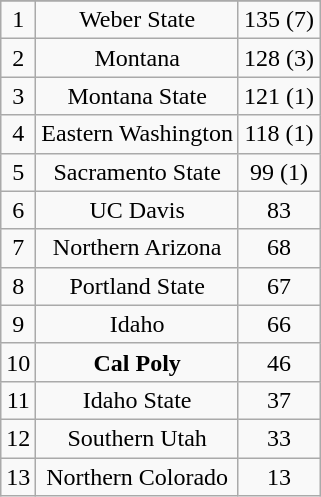<table class="wikitable" style="display: inline-table;">
<tr align="center">
</tr>
<tr align="center">
<td>1</td>
<td>Weber State</td>
<td>135 (7)</td>
</tr>
<tr align="center">
<td>2</td>
<td>Montana</td>
<td>128 (3)</td>
</tr>
<tr align="center">
<td>3</td>
<td>Montana State</td>
<td>121 (1)</td>
</tr>
<tr align="center">
<td>4</td>
<td>Eastern Washington</td>
<td>118 (1)</td>
</tr>
<tr align="center">
<td>5</td>
<td>Sacramento State</td>
<td>99 (1)</td>
</tr>
<tr align="center">
<td>6</td>
<td>UC Davis</td>
<td>83</td>
</tr>
<tr align="center">
<td>7</td>
<td>Northern Arizona</td>
<td>68</td>
</tr>
<tr align="center">
<td>8</td>
<td>Portland State</td>
<td>67</td>
</tr>
<tr align="center">
<td>9</td>
<td>Idaho</td>
<td>66</td>
</tr>
<tr align="center">
<td>10</td>
<td><strong>Cal Poly</strong></td>
<td>46</td>
</tr>
<tr align="center">
<td>11</td>
<td>Idaho State</td>
<td>37</td>
</tr>
<tr align="center">
<td>12</td>
<td>Southern Utah</td>
<td>33</td>
</tr>
<tr align="center">
<td>13</td>
<td>Northern Colorado</td>
<td>13</td>
</tr>
</table>
